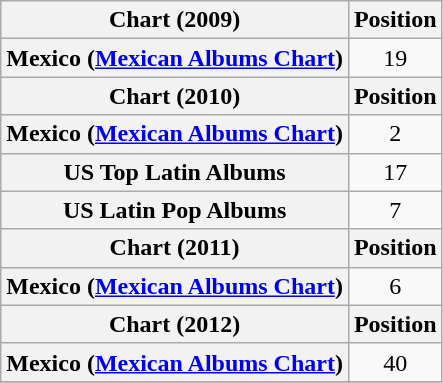<table class="wikitable plainrowheaders sortable" style="text-align:center;">
<tr>
<th scope="col">Chart (2009)</th>
<th scope="col">Position</th>
</tr>
<tr>
<th scope="row">Mexico (<a href='#'>Mexican Albums Chart</a>)</th>
<td>19</td>
</tr>
<tr>
<th scope="col">Chart (2010)</th>
<th scope="col">Position</th>
</tr>
<tr>
<th scope="row">Mexico (<a href='#'>Mexican Albums Chart</a>)</th>
<td>2</td>
</tr>
<tr>
<th scope="row">US Top Latin Albums</th>
<td style="text-align:center;">17</td>
</tr>
<tr>
<th scope="row">US Latin Pop Albums</th>
<td style="text-align:center;">7</td>
</tr>
<tr>
<th scope="col">Chart (2011)</th>
<th scope="col">Position</th>
</tr>
<tr>
<th scope="row">Mexico (<a href='#'>Mexican Albums Chart</a>)</th>
<td>6</td>
</tr>
<tr>
<th scope="col">Chart (2012)</th>
<th scope="col">Position</th>
</tr>
<tr>
<th scope="row">Mexico (<a href='#'>Mexican Albums Chart</a>)</th>
<td>40</td>
</tr>
<tr>
</tr>
</table>
